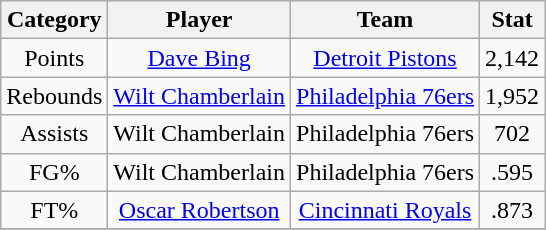<table class="wikitable" style="text-align:center">
<tr>
<th>Category</th>
<th>Player</th>
<th>Team</th>
<th>Stat</th>
</tr>
<tr>
<td>Points</td>
<td><a href='#'>Dave Bing</a></td>
<td><a href='#'>Detroit Pistons</a></td>
<td>2,142</td>
</tr>
<tr>
<td>Rebounds</td>
<td><a href='#'>Wilt Chamberlain</a></td>
<td><a href='#'>Philadelphia 76ers</a></td>
<td>1,952</td>
</tr>
<tr>
<td>Assists</td>
<td>Wilt Chamberlain</td>
<td>Philadelphia 76ers</td>
<td>702</td>
</tr>
<tr>
<td>FG%</td>
<td>Wilt Chamberlain</td>
<td>Philadelphia 76ers</td>
<td>.595</td>
</tr>
<tr>
<td>FT%</td>
<td><a href='#'>Oscar Robertson</a></td>
<td><a href='#'>Cincinnati Royals</a></td>
<td>.873</td>
</tr>
<tr>
</tr>
</table>
